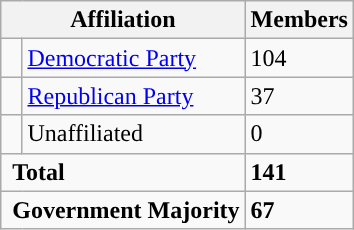<table class="wikitable">
<tr>
<th colspan="2">Affiliation</th>
<th>Members</th>
</tr>
<tr>
<td style="background-color:"> </td>
<td><a href='#'>Democratic Party</a></td>
<td>104</td>
</tr>
<tr>
<td style="background-color:"> </td>
<td><a href='#'>Republican Party</a></td>
<td>37</td>
</tr>
<tr>
<td></td>
<td>Unaffiliated</td>
<td>0</td>
</tr>
<tr>
<td colspan=2 rowspan=1> <strong>Total</strong><br></td>
<td><strong>141</strong></td>
</tr>
<tr>
<td colspan=2 rowspan=1> <strong>Government Majority</strong><br></td>
<td><strong>67</strong></td>
</tr>
</table>
